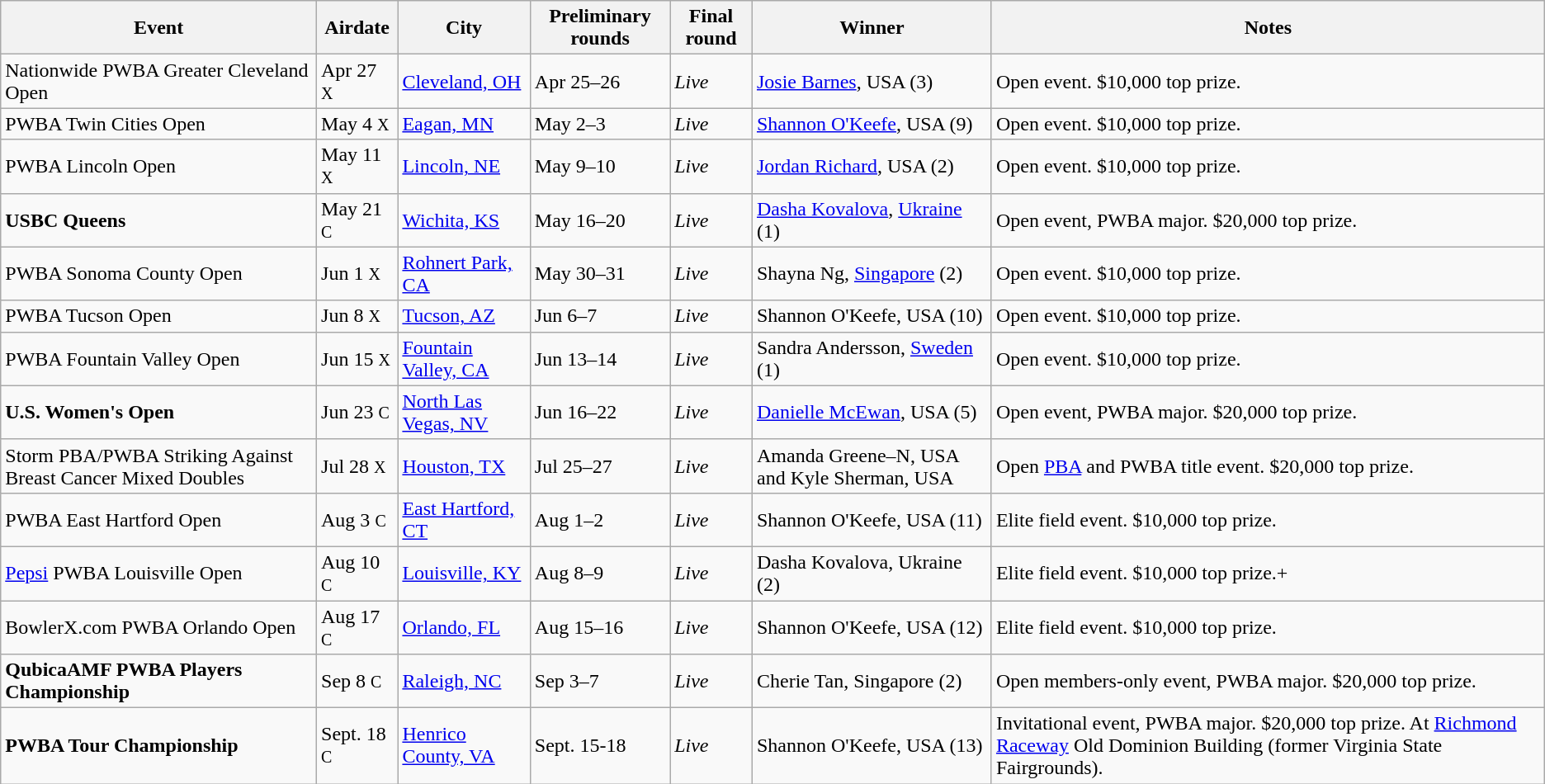<table class="wikitable">
<tr>
<th>Event</th>
<th>Airdate</th>
<th>City</th>
<th>Preliminary rounds</th>
<th>Final round</th>
<th>Winner</th>
<th>Notes</th>
</tr>
<tr>
<td>Nationwide PWBA Greater Cleveland Open</td>
<td>Apr 27 <small>X</small></td>
<td><a href='#'>Cleveland, OH</a></td>
<td>Apr 25–26</td>
<td><em>Live</em></td>
<td><a href='#'>Josie Barnes</a>, USA (3)</td>
<td>Open event. $10,000 top prize.</td>
</tr>
<tr>
<td>PWBA Twin Cities Open</td>
<td>May 4 <small>X</small></td>
<td><a href='#'>Eagan, MN</a></td>
<td>May 2–3</td>
<td><em>Live</em></td>
<td><a href='#'>Shannon O'Keefe</a>, USA (9)</td>
<td>Open event. $10,000 top prize.</td>
</tr>
<tr>
<td>PWBA Lincoln Open</td>
<td>May 11 <small>X</small></td>
<td><a href='#'>Lincoln, NE</a></td>
<td>May 9–10</td>
<td><em>Live</em></td>
<td><a href='#'>Jordan Richard</a>, USA (2)</td>
<td>Open event. $10,000 top prize.</td>
</tr>
<tr>
<td><strong>USBC Queens</strong></td>
<td>May 21 <small>C</small></td>
<td><a href='#'>Wichita, KS</a></td>
<td>May 16–20</td>
<td><em>Live</em></td>
<td><a href='#'>Dasha Kovalova</a>, <a href='#'>Ukraine</a> (1)</td>
<td>Open event, PWBA major. $20,000 top prize.</td>
</tr>
<tr>
<td>PWBA Sonoma County Open</td>
<td>Jun 1 <small>X</small></td>
<td><a href='#'>Rohnert Park, CA</a></td>
<td>May 30–31</td>
<td><em>Live</em></td>
<td>Shayna Ng, <a href='#'>Singapore</a> (2)</td>
<td>Open event. $10,000 top prize.</td>
</tr>
<tr>
<td>PWBA Tucson Open</td>
<td>Jun 8 <small>X</small></td>
<td><a href='#'>Tucson, AZ</a></td>
<td>Jun 6–7</td>
<td><em>Live</em></td>
<td>Shannon O'Keefe, USA (10)</td>
<td>Open event. $10,000 top prize.</td>
</tr>
<tr>
<td>PWBA Fountain Valley Open</td>
<td>Jun 15 <small>X</small></td>
<td><a href='#'>Fountain Valley, CA</a></td>
<td>Jun 13–14</td>
<td><em>Live</em></td>
<td>Sandra Andersson, <a href='#'>Sweden</a> (1)</td>
<td>Open event. $10,000 top prize.</td>
</tr>
<tr>
<td><strong>U.S. Women's Open</strong></td>
<td>Jun 23 <small>C</small></td>
<td><a href='#'>North Las Vegas, NV</a></td>
<td>Jun 16–22</td>
<td><em>Live</em></td>
<td><a href='#'>Danielle McEwan</a>, USA (5)</td>
<td>Open event, PWBA major. $20,000 top prize.</td>
</tr>
<tr>
<td>Storm PBA/PWBA Striking Against Breast Cancer Mixed Doubles</td>
<td>Jul 28 <small>X</small></td>
<td><a href='#'>Houston, TX</a></td>
<td>Jul 25–27</td>
<td><em>Live</em></td>
<td>Amanda Greene–N, USA and Kyle Sherman, USA</td>
<td>Open <a href='#'>PBA</a> and PWBA title event. $20,000 top prize.</td>
</tr>
<tr>
<td>PWBA East Hartford Open</td>
<td>Aug 3 <small>C</small></td>
<td><a href='#'>East Hartford, CT</a></td>
<td>Aug 1–2</td>
<td><em>Live</em></td>
<td>Shannon O'Keefe, USA (11)</td>
<td>Elite field event. $10,000 top prize.</td>
</tr>
<tr>
<td><a href='#'>Pepsi</a> PWBA Louisville Open</td>
<td>Aug 10 <small>C</small></td>
<td><a href='#'>Louisville, KY</a></td>
<td>Aug 8–9</td>
<td><em>Live</em></td>
<td>Dasha Kovalova, Ukraine (2)</td>
<td>Elite field event. $10,000 top prize.+</td>
</tr>
<tr>
<td>BowlerX.com PWBA Orlando Open</td>
<td>Aug 17 <small>C</small></td>
<td><a href='#'>Orlando, FL</a></td>
<td>Aug 15–16</td>
<td><em>Live</em></td>
<td>Shannon O'Keefe, USA (12)</td>
<td>Elite field event. $10,000 top prize.</td>
</tr>
<tr>
<td><strong>QubicaAMF PWBA Players Championship</strong></td>
<td>Sep 8 <small> C</small></td>
<td><a href='#'>Raleigh, NC</a></td>
<td>Sep 3–7</td>
<td><em>Live</em></td>
<td>Cherie Tan, Singapore (2)</td>
<td>Open members-only event, PWBA major. $20,000 top prize.</td>
</tr>
<tr>
<td><strong>PWBA Tour Championship</strong></td>
<td>Sept. 18 <small>C</small></td>
<td><a href='#'>Henrico County, VA</a></td>
<td>Sept. 15-18</td>
<td><em>Live</em></td>
<td>Shannon O'Keefe, USA (13)</td>
<td>Invitational event, PWBA major. $20,000 top prize.  At <a href='#'>Richmond Raceway</a> Old Dominion Building (former Virginia State Fairgrounds).</td>
</tr>
</table>
